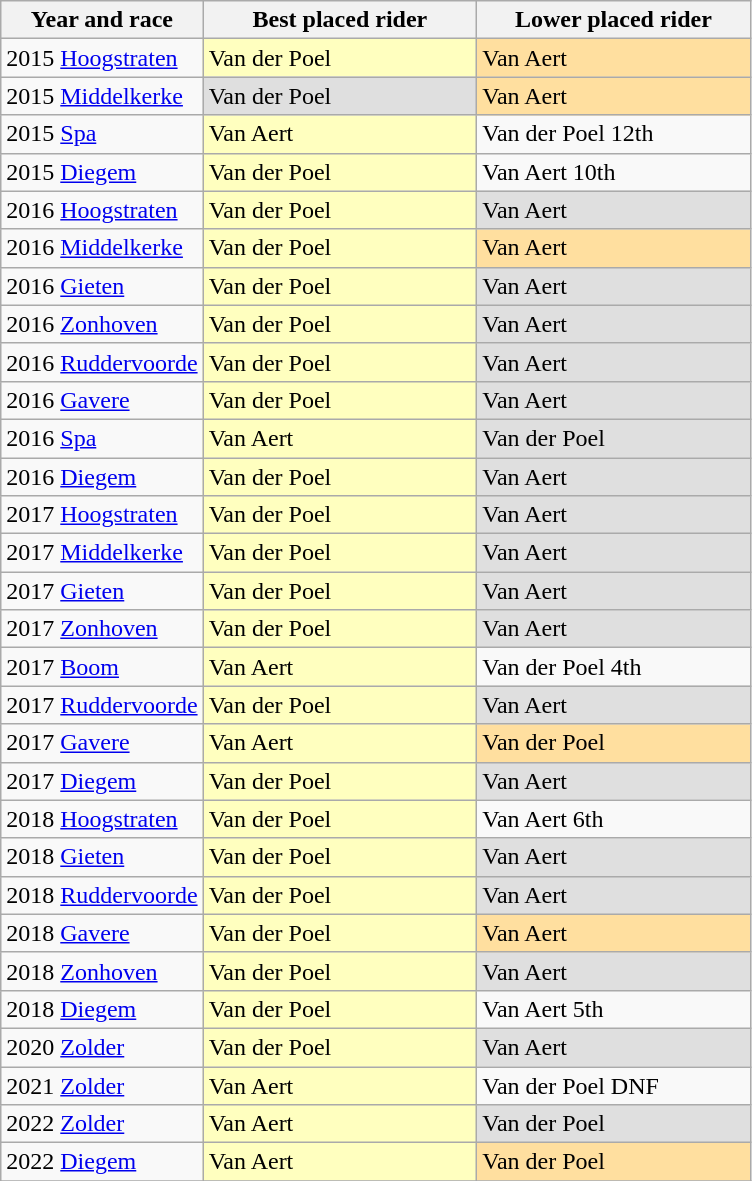<table class=wikitable>
<tr>
<th>Year and race</th>
<th width=175>Best placed rider</th>
<th width=175>Lower placed rider</th>
</tr>
<tr>
<td>2015 <a href='#'>Hoogstraten</a></td>
<td bgcolor="ffffbf"> Van der Poel</td>
<td bgcolor="ffdf9f"> Van Aert</td>
</tr>
<tr>
<td>2015 <a href='#'>Middelkerke</a></td>
<td bgcolor="dfdfdf"> Van der Poel</td>
<td bgcolor="ffdf9f"> Van Aert</td>
</tr>
<tr>
<td>2015 <a href='#'>Spa</a></td>
<td bgcolor="ffffbf"> Van Aert</td>
<td> Van der Poel 12th</td>
</tr>
<tr>
<td>2015 <a href='#'>Diegem</a></td>
<td bgcolor="ffffbf"> Van der Poel</td>
<td> Van Aert 10th</td>
</tr>
<tr>
<td>2016 <a href='#'>Hoogstraten</a></td>
<td bgcolor="ffffbf"> Van der Poel</td>
<td bgcolor="dfdfdf"> Van Aert</td>
</tr>
<tr>
<td>2016 <a href='#'>Middelkerke</a></td>
<td bgcolor="ffffbf"> Van der Poel</td>
<td bgcolor="ffdf9f"> Van Aert</td>
</tr>
<tr>
<td>2016 <a href='#'>Gieten</a></td>
<td bgcolor="ffffbf"> Van der Poel</td>
<td bgcolor="dfdfdf"> Van Aert</td>
</tr>
<tr>
<td>2016 <a href='#'>Zonhoven</a></td>
<td bgcolor="ffffbf"> Van der Poel</td>
<td bgcolor="dfdfdf"> Van Aert</td>
</tr>
<tr>
<td>2016 <a href='#'>Ruddervoorde</a></td>
<td bgcolor="ffffbf"> Van der Poel</td>
<td bgcolor="dfdfdf"> Van Aert</td>
</tr>
<tr>
<td>2016 <a href='#'>Gavere</a></td>
<td bgcolor="ffffbf"> Van der Poel</td>
<td bgcolor="dfdfdf"> Van Aert</td>
</tr>
<tr>
<td>2016 <a href='#'>Spa</a></td>
<td bgcolor="ffffbf"> Van Aert</td>
<td bgcolor="dfdfdf"> Van der Poel</td>
</tr>
<tr>
<td>2016 <a href='#'>Diegem</a></td>
<td bgcolor="ffffbf"> Van der Poel</td>
<td bgcolor="dfdfdf"> Van Aert</td>
</tr>
<tr>
<td>2017 <a href='#'>Hoogstraten</a></td>
<td bgcolor="ffffbf"> Van der Poel</td>
<td bgcolor="dfdfdf"> Van Aert</td>
</tr>
<tr>
<td>2017 <a href='#'>Middelkerke</a></td>
<td bgcolor="ffffbf"> Van der Poel</td>
<td bgcolor="dfdfdf"> Van Aert</td>
</tr>
<tr>
<td>2017 <a href='#'>Gieten</a></td>
<td bgcolor="ffffbf"> Van der Poel</td>
<td bgcolor="dfdfdf"> Van Aert</td>
</tr>
<tr>
<td>2017 <a href='#'>Zonhoven</a></td>
<td bgcolor="ffffbf"> Van der Poel</td>
<td bgcolor="dfdfdf"> Van Aert</td>
</tr>
<tr>
<td>2017 <a href='#'>Boom</a></td>
<td bgcolor="ffffbf"> Van Aert</td>
<td> Van der Poel 4th</td>
</tr>
<tr>
<td>2017 <a href='#'>Ruddervoorde</a></td>
<td bgcolor="ffffbf"> Van der Poel</td>
<td bgcolor="dfdfdf"> Van Aert</td>
</tr>
<tr>
<td>2017 <a href='#'>Gavere</a></td>
<td bgcolor="ffffbf"> Van Aert</td>
<td bgcolor="ffdf9f"> Van der Poel</td>
</tr>
<tr>
<td>2017 <a href='#'>Diegem</a></td>
<td bgcolor="ffffbf"> Van der Poel</td>
<td bgcolor="dfdfdf"> Van Aert</td>
</tr>
<tr>
<td>2018 <a href='#'>Hoogstraten</a></td>
<td bgcolor="ffffbf"> Van der Poel</td>
<td> Van Aert 6th</td>
</tr>
<tr>
<td>2018 <a href='#'>Gieten</a></td>
<td bgcolor="ffffbf"> Van der Poel</td>
<td bgcolor="dfdfdf"> Van Aert</td>
</tr>
<tr>
<td>2018 <a href='#'>Ruddervoorde</a></td>
<td bgcolor="ffffbf"> Van der Poel</td>
<td bgcolor="dfdfdf"> Van Aert</td>
</tr>
<tr>
<td>2018 <a href='#'>Gavere</a></td>
<td bgcolor="ffffbf"> Van der Poel</td>
<td bgcolor="ffdf9f"> Van Aert</td>
</tr>
<tr>
<td>2018 <a href='#'>Zonhoven</a></td>
<td bgcolor="ffffbf"> Van der Poel</td>
<td bgcolor="dfdfdf"> Van Aert</td>
</tr>
<tr>
<td>2018 <a href='#'>Diegem</a></td>
<td bgcolor="ffffbf"> Van der Poel</td>
<td> Van Aert 5th</td>
</tr>
<tr>
<td>2020 <a href='#'>Zolder</a></td>
<td bgcolor="ffffbf"> Van der Poel</td>
<td bgcolor="dfdfdf"> Van Aert</td>
</tr>
<tr>
<td>2021 <a href='#'>Zolder</a></td>
<td bgcolor="ffffbf"> Van Aert</td>
<td> Van der Poel DNF</td>
</tr>
<tr>
<td>2022 <a href='#'>Zolder</a></td>
<td bgcolor="ffffbf"> Van Aert</td>
<td bgcolor="dfdfdf"> Van der Poel</td>
</tr>
<tr>
<td>2022 <a href='#'>Diegem</a></td>
<td bgcolor="ffffbf"> Van Aert</td>
<td bgcolor="ffdf9f"> Van der Poel</td>
</tr>
<tr>
</tr>
</table>
